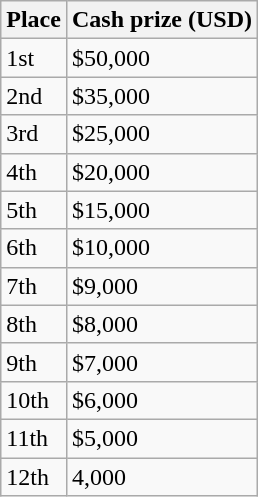<table class="wikitable">
<tr>
<th>Place</th>
<th>Cash prize (USD)</th>
</tr>
<tr>
<td>1st</td>
<td>$50,000</td>
</tr>
<tr>
<td>2nd</td>
<td>$35,000</td>
</tr>
<tr>
<td>3rd</td>
<td>$25,000</td>
</tr>
<tr>
<td>4th</td>
<td>$20,000</td>
</tr>
<tr>
<td>5th</td>
<td>$15,000</td>
</tr>
<tr>
<td>6th</td>
<td>$10,000</td>
</tr>
<tr>
<td>7th</td>
<td>$9,000</td>
</tr>
<tr>
<td>8th</td>
<td>$8,000</td>
</tr>
<tr>
<td>9th</td>
<td>$7,000</td>
</tr>
<tr>
<td>10th</td>
<td>$6,000</td>
</tr>
<tr>
<td>11th</td>
<td>$5,000</td>
</tr>
<tr>
<td>12th</td>
<td>4,000</td>
</tr>
</table>
